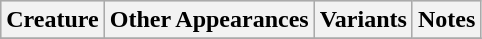<table class="wikitable">
<tr bgcolor="#CCCCCC">
<th>Creature</th>
<th>Other Appearances</th>
<th>Variants</th>
<th>Notes</th>
</tr>
<tr>
</tr>
</table>
